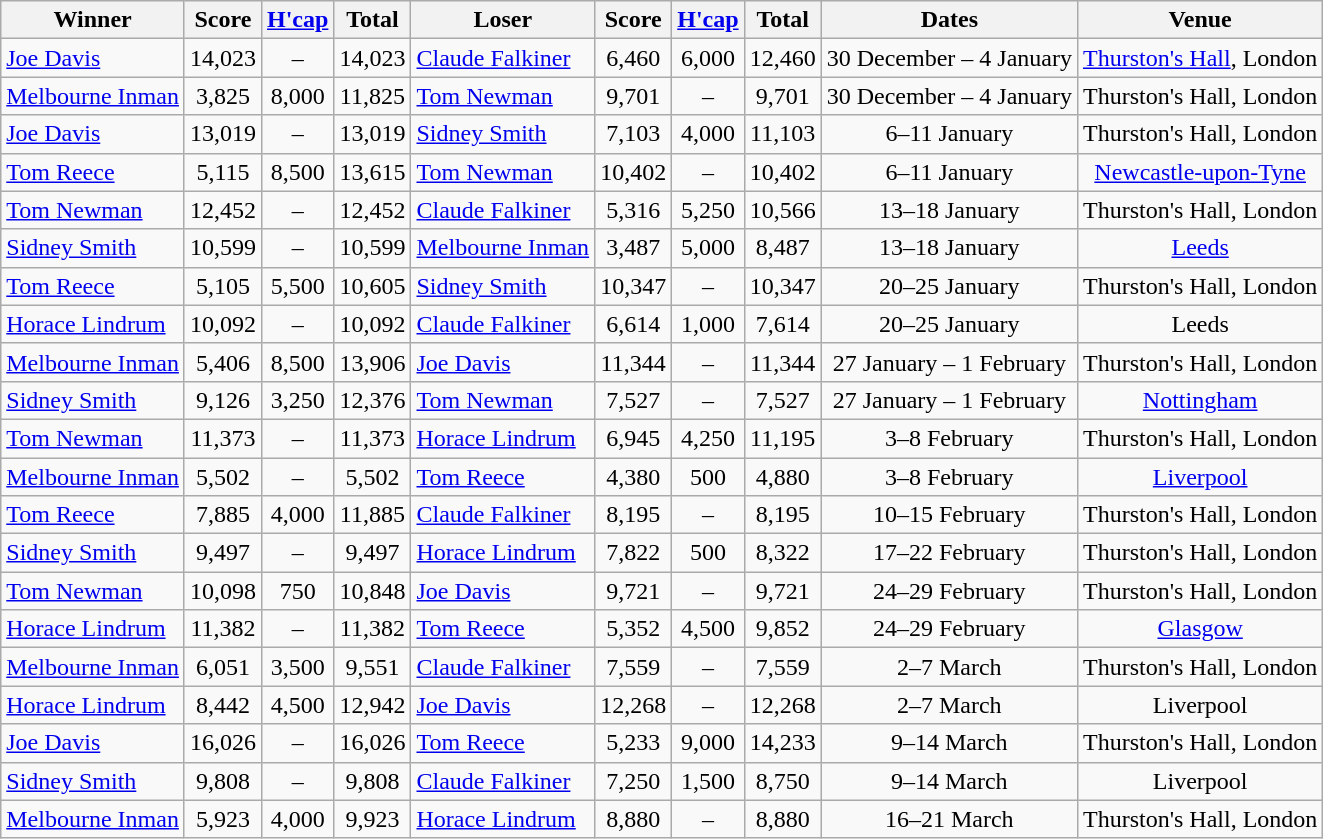<table class="wikitable" style="text-align:center">
<tr>
<th>Winner</th>
<th>Score</th>
<th><a href='#'>H'cap</a></th>
<th>Total</th>
<th>Loser</th>
<th>Score</th>
<th><a href='#'>H'cap</a></th>
<th>Total</th>
<th>Dates</th>
<th>Venue</th>
</tr>
<tr>
<td align=left><a href='#'>Joe Davis</a></td>
<td>14,023</td>
<td>–</td>
<td>14,023</td>
<td align=left><a href='#'>Claude Falkiner</a></td>
<td>6,460</td>
<td>6,000</td>
<td>12,460</td>
<td>30 December – 4 January</td>
<td><a href='#'>Thurston's Hall</a>, London</td>
</tr>
<tr>
<td align=left><a href='#'>Melbourne Inman</a></td>
<td>3,825</td>
<td>8,000</td>
<td>11,825</td>
<td align=left><a href='#'>Tom Newman</a></td>
<td>9,701</td>
<td>–</td>
<td>9,701</td>
<td>30 December – 4 January</td>
<td>Thurston's Hall, London</td>
</tr>
<tr>
<td align=left><a href='#'>Joe Davis</a></td>
<td>13,019</td>
<td>–</td>
<td>13,019</td>
<td align=left><a href='#'>Sidney Smith</a></td>
<td>7,103</td>
<td>4,000</td>
<td>11,103</td>
<td>6–11 January</td>
<td>Thurston's Hall, London</td>
</tr>
<tr>
<td align=left><a href='#'>Tom Reece</a></td>
<td>5,115</td>
<td>8,500</td>
<td>13,615</td>
<td align=left><a href='#'>Tom Newman</a></td>
<td>10,402</td>
<td>–</td>
<td>10,402</td>
<td>6–11 January</td>
<td><a href='#'>Newcastle-upon-Tyne</a></td>
</tr>
<tr>
<td align=left><a href='#'>Tom Newman</a></td>
<td>12,452</td>
<td>–</td>
<td>12,452</td>
<td align=left><a href='#'>Claude Falkiner</a></td>
<td>5,316</td>
<td>5,250</td>
<td>10,566</td>
<td>13–18 January</td>
<td>Thurston's Hall, London</td>
</tr>
<tr>
<td align=left><a href='#'>Sidney Smith</a></td>
<td>10,599</td>
<td>–</td>
<td>10,599</td>
<td align=left><a href='#'>Melbourne Inman</a></td>
<td>3,487</td>
<td>5,000</td>
<td>8,487</td>
<td>13–18 January</td>
<td><a href='#'>Leeds</a></td>
</tr>
<tr>
<td align=left><a href='#'>Tom Reece</a></td>
<td>5,105</td>
<td>5,500</td>
<td>10,605</td>
<td align=left><a href='#'>Sidney Smith</a></td>
<td>10,347</td>
<td>–</td>
<td>10,347</td>
<td>20–25 January</td>
<td>Thurston's Hall, London</td>
</tr>
<tr>
<td align=left><a href='#'>Horace Lindrum</a></td>
<td>10,092</td>
<td>–</td>
<td>10,092</td>
<td align=left><a href='#'>Claude Falkiner</a></td>
<td>6,614</td>
<td>1,000</td>
<td>7,614</td>
<td>20–25 January</td>
<td>Leeds</td>
</tr>
<tr>
<td align=left><a href='#'>Melbourne Inman</a></td>
<td>5,406</td>
<td>8,500</td>
<td>13,906</td>
<td align=left><a href='#'>Joe Davis</a></td>
<td>11,344</td>
<td>–</td>
<td>11,344</td>
<td>27 January – 1 February</td>
<td>Thurston's Hall, London</td>
</tr>
<tr>
<td align=left><a href='#'>Sidney Smith</a></td>
<td>9,126</td>
<td>3,250</td>
<td>12,376</td>
<td align=left><a href='#'>Tom Newman</a></td>
<td>7,527</td>
<td>–</td>
<td>7,527</td>
<td>27 January – 1 February</td>
<td><a href='#'>Nottingham</a></td>
</tr>
<tr>
<td align=left><a href='#'>Tom Newman</a></td>
<td>11,373</td>
<td>–</td>
<td>11,373</td>
<td align=left><a href='#'>Horace Lindrum</a></td>
<td>6,945</td>
<td>4,250</td>
<td>11,195</td>
<td>3–8 February</td>
<td>Thurston's Hall, London</td>
</tr>
<tr>
<td align=left><a href='#'>Melbourne Inman</a></td>
<td>5,502</td>
<td>–</td>
<td>5,502</td>
<td align=left><a href='#'>Tom Reece</a></td>
<td>4,380</td>
<td>500</td>
<td>4,880</td>
<td>3–8 February</td>
<td><a href='#'>Liverpool</a></td>
</tr>
<tr>
<td align=left><a href='#'>Tom Reece</a></td>
<td>7,885</td>
<td>4,000</td>
<td>11,885</td>
<td align=left><a href='#'>Claude Falkiner</a></td>
<td>8,195</td>
<td>–</td>
<td>8,195</td>
<td>10–15 February</td>
<td>Thurston's Hall, London</td>
</tr>
<tr>
<td align=left><a href='#'>Sidney Smith</a></td>
<td>9,497</td>
<td>–</td>
<td>9,497</td>
<td align=left><a href='#'>Horace Lindrum</a></td>
<td>7,822</td>
<td>500</td>
<td>8,322</td>
<td>17–22 February</td>
<td>Thurston's Hall, London</td>
</tr>
<tr>
<td align=left><a href='#'>Tom Newman</a></td>
<td>10,098</td>
<td>750</td>
<td>10,848</td>
<td align=left><a href='#'>Joe Davis</a></td>
<td>9,721</td>
<td>–</td>
<td>9,721</td>
<td>24–29 February</td>
<td>Thurston's Hall, London</td>
</tr>
<tr>
<td align=left><a href='#'>Horace Lindrum</a></td>
<td>11,382</td>
<td>–</td>
<td>11,382</td>
<td align=left><a href='#'>Tom Reece</a></td>
<td>5,352</td>
<td>4,500</td>
<td>9,852</td>
<td>24–29 February</td>
<td><a href='#'>Glasgow</a></td>
</tr>
<tr>
<td align=left><a href='#'>Melbourne Inman</a></td>
<td>6,051</td>
<td>3,500</td>
<td>9,551</td>
<td align=left><a href='#'>Claude Falkiner</a></td>
<td>7,559</td>
<td>–</td>
<td>7,559</td>
<td>2–7 March</td>
<td>Thurston's Hall, London</td>
</tr>
<tr>
<td align=left><a href='#'>Horace Lindrum</a></td>
<td>8,442</td>
<td>4,500</td>
<td>12,942</td>
<td align=left><a href='#'>Joe Davis</a></td>
<td>12,268</td>
<td>–</td>
<td>12,268</td>
<td>2–7 March</td>
<td>Liverpool</td>
</tr>
<tr>
<td align=left><a href='#'>Joe Davis</a></td>
<td>16,026</td>
<td>–</td>
<td>16,026</td>
<td align=left><a href='#'>Tom Reece</a></td>
<td>5,233</td>
<td>9,000</td>
<td>14,233</td>
<td>9–14 March</td>
<td>Thurston's Hall, London</td>
</tr>
<tr>
<td align=left><a href='#'>Sidney Smith</a></td>
<td>9,808</td>
<td>–</td>
<td>9,808</td>
<td align=left><a href='#'>Claude Falkiner</a></td>
<td>7,250</td>
<td>1,500</td>
<td>8,750</td>
<td>9–14 March</td>
<td>Liverpool</td>
</tr>
<tr>
<td align=left><a href='#'>Melbourne Inman</a></td>
<td>5,923</td>
<td>4,000</td>
<td>9,923</td>
<td align=left><a href='#'>Horace Lindrum</a></td>
<td>8,880</td>
<td>–</td>
<td>8,880</td>
<td>16–21 March</td>
<td>Thurston's Hall, London</td>
</tr>
</table>
